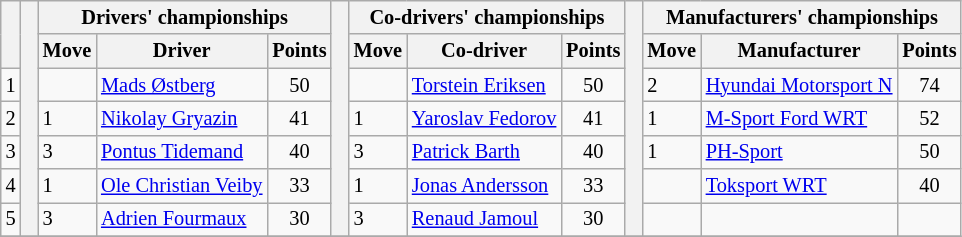<table class="wikitable" style="font-size:85%;">
<tr>
<th rowspan="2"></th>
<th rowspan="7" style="width:5px;"></th>
<th colspan="3">Drivers' championships</th>
<th rowspan="7" style="width:5px;"></th>
<th colspan="3">Co-drivers' championships</th>
<th rowspan="7" style="width:5px;"></th>
<th colspan="3">Manufacturers' championships</th>
</tr>
<tr>
<th>Move</th>
<th>Driver</th>
<th>Points</th>
<th>Move</th>
<th>Co-driver</th>
<th>Points</th>
<th>Move</th>
<th>Manufacturer</th>
<th>Points</th>
</tr>
<tr>
<td align="center">1</td>
<td></td>
<td><a href='#'>Mads Østberg</a></td>
<td align="center">50</td>
<td></td>
<td><a href='#'>Torstein Eriksen</a></td>
<td align="center">50</td>
<td> 2</td>
<td nowrap><a href='#'>Hyundai Motorsport N</a></td>
<td align="center">74</td>
</tr>
<tr>
<td align="center">2</td>
<td> 1</td>
<td><a href='#'>Nikolay Gryazin</a></td>
<td align="center">41</td>
<td> 1</td>
<td><a href='#'>Yaroslav Fedorov</a></td>
<td align="center">41</td>
<td> 1</td>
<td><a href='#'>M-Sport Ford WRT</a></td>
<td align="center">52</td>
</tr>
<tr>
<td align="center">3</td>
<td> 3</td>
<td><a href='#'>Pontus Tidemand</a></td>
<td align="center">40</td>
<td> 3</td>
<td><a href='#'>Patrick Barth</a></td>
<td align="center">40</td>
<td> 1</td>
<td><a href='#'>PH-Sport</a></td>
<td align="center">50</td>
</tr>
<tr>
<td align="center">4</td>
<td> 1</td>
<td nowrap><a href='#'>Ole Christian Veiby</a></td>
<td align="center">33</td>
<td> 1</td>
<td nowrap><a href='#'>Jonas Andersson</a></td>
<td align="center">33</td>
<td></td>
<td><a href='#'>Toksport WRT</a></td>
<td align="center">40</td>
</tr>
<tr>
<td align="center">5</td>
<td> 3</td>
<td><a href='#'>Adrien Fourmaux</a></td>
<td align="center">30</td>
<td> 3</td>
<td><a href='#'>Renaud Jamoul</a></td>
<td align="center">30</td>
<td></td>
<td></td>
<td></td>
</tr>
<tr>
</tr>
</table>
